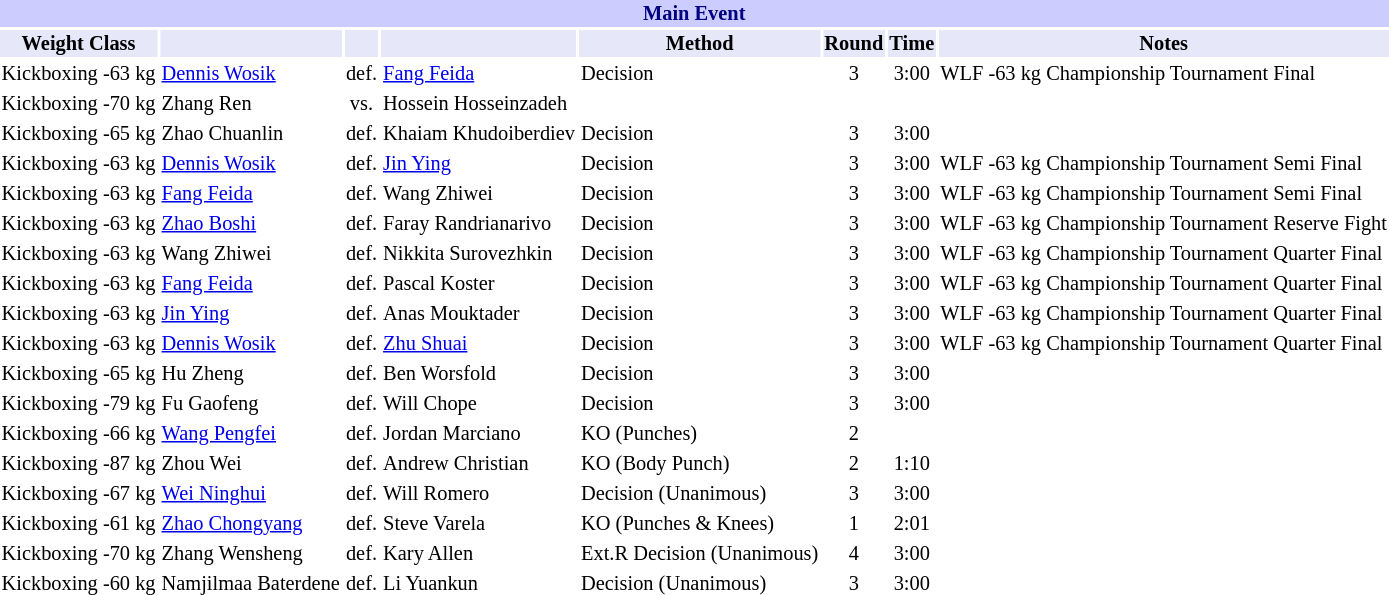<table class="toccolours" style="font-size: 85%;">
<tr>
<th colspan="8" style="background-color: #ccf; color: #000080; text-align: center;"><strong>Main Event</strong></th>
</tr>
<tr>
<th colspan="1" style="background-color: #E6E8FA; color: #000000; text-align: center;">Weight Class</th>
<th colspan="1" style="background-color: #E6E8FA; color: #000000; text-align: center;"></th>
<th colspan="1" style="background-color: #E6E8FA; color: #000000; text-align: center;"></th>
<th colspan="1" style="background-color: #E6E8FA; color: #000000; text-align: center;"></th>
<th colspan="1" style="background-color: #E6E8FA; color: #000000; text-align: center;">Method</th>
<th colspan="1" style="background-color: #E6E8FA; color: #000000; text-align: center;">Round</th>
<th colspan="1" style="background-color: #E6E8FA; color: #000000; text-align: center;">Time</th>
<th colspan="1" style="background-color: #E6E8FA; color: #000000; text-align: center;">Notes</th>
</tr>
<tr>
<td>Kickboxing -63 kg</td>
<td> <a href='#'>Dennis Wosik</a></td>
<td align=center>def.</td>
<td> <a href='#'>Fang Feida</a></td>
<td>Decision</td>
<td align=center>3</td>
<td align=center>3:00</td>
<td>WLF -63 kg Championship Tournament Final</td>
</tr>
<tr>
<td>Kickboxing -70 kg</td>
<td> Zhang Ren</td>
<td align=center>vs.</td>
<td> Hossein Hosseinzadeh</td>
<td></td>
<td align=center></td>
<td align=center></td>
</tr>
<tr>
<td>Kickboxing -65 kg</td>
<td> Zhao Chuanlin</td>
<td align=center>def.</td>
<td> Khaiam Khudoiberdiev</td>
<td>Decision</td>
<td align=center>3</td>
<td align=center>3:00</td>
</tr>
<tr>
<td>Kickboxing -63 kg</td>
<td> <a href='#'>Dennis Wosik</a></td>
<td align=center>def.</td>
<td> <a href='#'>Jin Ying</a></td>
<td>Decision</td>
<td align=center>3</td>
<td align=center>3:00</td>
<td>WLF -63 kg Championship Tournament Semi Final</td>
</tr>
<tr>
<td>Kickboxing -63 kg</td>
<td> <a href='#'>Fang Feida</a></td>
<td align=center>def.</td>
<td> Wang Zhiwei</td>
<td>Decision</td>
<td align=center>3</td>
<td align=center>3:00</td>
<td>WLF -63 kg Championship Tournament Semi Final</td>
</tr>
<tr>
<td>Kickboxing -63 kg</td>
<td> <a href='#'>Zhao Boshi</a></td>
<td align=center>def.</td>
<td> Faray Randrianarivo</td>
<td>Decision</td>
<td align=center>3</td>
<td align=center>3:00</td>
<td>WLF -63 kg Championship Tournament Reserve Fight</td>
</tr>
<tr>
<td>Kickboxing -63 kg</td>
<td> Wang Zhiwei</td>
<td align=center>def.</td>
<td> Nikkita Surovezhkin</td>
<td>Decision</td>
<td align=center>3</td>
<td align=center>3:00</td>
<td>WLF -63 kg Championship Tournament Quarter Final</td>
</tr>
<tr>
<td>Kickboxing -63 kg</td>
<td> <a href='#'>Fang Feida</a></td>
<td align=center>def.</td>
<td> Pascal Koster</td>
<td>Decision</td>
<td align=center>3</td>
<td align=center>3:00</td>
<td>WLF -63 kg Championship Tournament Quarter Final</td>
</tr>
<tr>
<td>Kickboxing -63 kg</td>
<td> <a href='#'>Jin Ying</a></td>
<td align=center>def.</td>
<td> Anas Mouktader</td>
<td>Decision</td>
<td align=center>3</td>
<td align=center>3:00</td>
<td>WLF -63 kg Championship Tournament Quarter Final</td>
</tr>
<tr>
<td>Kickboxing -63 kg</td>
<td> <a href='#'>Dennis Wosik</a></td>
<td align=center>def.</td>
<td> <a href='#'>Zhu Shuai</a></td>
<td>Decision</td>
<td align=center>3</td>
<td align=center>3:00</td>
<td>WLF -63 kg Championship Tournament Quarter Final</td>
</tr>
<tr>
<td>Kickboxing -65 kg</td>
<td> Hu Zheng</td>
<td align=center>def.</td>
<td> Ben Worsfold</td>
<td>Decision</td>
<td align=center>3</td>
<td align=center>3:00</td>
</tr>
<tr>
<td>Kickboxing -79 kg</td>
<td> Fu Gaofeng</td>
<td align=center>def.</td>
<td> Will Chope</td>
<td>Decision</td>
<td align=center>3</td>
<td align=center>3:00</td>
</tr>
<tr>
<td>Kickboxing -66 kg</td>
<td> <a href='#'>Wang Pengfei</a></td>
<td align=center>def.</td>
<td> Jordan Marciano</td>
<td>KO (Punches)</td>
<td align=center>2</td>
<td align=center></td>
</tr>
<tr>
<td>Kickboxing -87 kg</td>
<td> Zhou Wei</td>
<td align=center>def.</td>
<td> Andrew Christian</td>
<td>KO (Body Punch)</td>
<td align=center>2</td>
<td align=center>1:10</td>
</tr>
<tr>
<td>Kickboxing -67 kg</td>
<td> <a href='#'>Wei Ninghui</a></td>
<td align=center>def.</td>
<td> Will Romero</td>
<td>Decision (Unanimous)</td>
<td align=center>3</td>
<td align=center>3:00</td>
</tr>
<tr>
<td>Kickboxing -61 kg</td>
<td> <a href='#'>Zhao Chongyang</a></td>
<td align=center>def.</td>
<td> Steve Varela</td>
<td>KO (Punches & Knees)</td>
<td align=center>1</td>
<td align=center>2:01</td>
</tr>
<tr>
<td>Kickboxing -70 kg</td>
<td> Zhang Wensheng</td>
<td align=center>def.</td>
<td> Kary Allen</td>
<td>Ext.R Decision (Unanimous)</td>
<td align=center>4</td>
<td align=center>3:00</td>
</tr>
<tr>
<td>Kickboxing -60 kg</td>
<td> Namjilmaa Baterdene</td>
<td align=center>def.</td>
<td> Li Yuankun</td>
<td>Decision (Unanimous)</td>
<td align=center>3</td>
<td align=center>3:00</td>
</tr>
</table>
